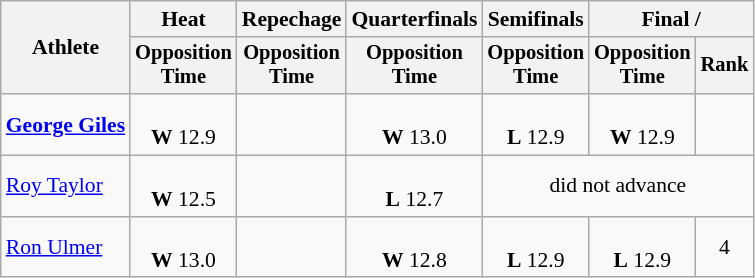<table class="wikitable" style="font-size:90%;text-align:center;">
<tr>
<th rowspan=2>Athlete</th>
<th>Heat</th>
<th>Repechage</th>
<th>Quarterfinals</th>
<th>Semifinals</th>
<th colspan=2>Final / </th>
</tr>
<tr style="font-size:95%">
<th>Opposition<br>Time</th>
<th>Opposition<br>Time</th>
<th>Opposition<br>Time</th>
<th>Opposition<br>Time</th>
<th>Opposition<br>Time</th>
<th>Rank</th>
</tr>
<tr>
<td style="text-align:left;"><strong><a href='#'>George Giles</a></strong></td>
<td><br><strong>W</strong> 12.9</td>
<td></td>
<td><br><strong>W</strong> 13.0</td>
<td><br><strong>L</strong> 12.9</td>
<td><br><strong>W</strong> 12.9</td>
<td></td>
</tr>
<tr>
<td style="text-align:left;"><a href='#'>Roy Taylor</a></td>
<td><br><strong>W</strong> 12.5</td>
<td></td>
<td><br><strong>L</strong> 12.7</td>
<td colspan=3>did not advance</td>
</tr>
<tr>
<td style="text-align:left;"><a href='#'>Ron Ulmer</a></td>
<td><br><strong>W</strong> 13.0</td>
<td></td>
<td><br><strong>W</strong> 12.8</td>
<td><br><strong>L</strong> 12.9</td>
<td><br><strong>L</strong> 12.9</td>
<td>4</td>
</tr>
</table>
